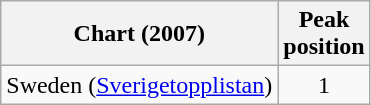<table class="wikitable">
<tr>
<th>Chart (2007)</th>
<th>Peak<br>position</th>
</tr>
<tr>
<td>Sweden (<a href='#'>Sverigetopplistan</a>)</td>
<td align="center">1</td>
</tr>
</table>
